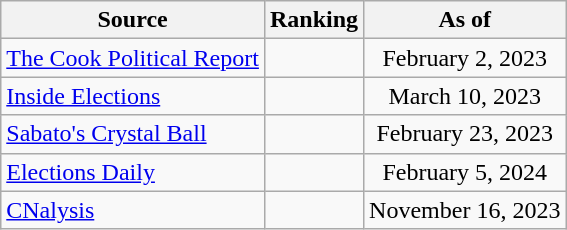<table class="wikitable" style="text-align:center">
<tr>
<th>Source</th>
<th>Ranking</th>
<th>As of</th>
</tr>
<tr>
<td style="text-align:left"><a href='#'>The Cook Political Report</a></td>
<td></td>
<td>February 2, 2023</td>
</tr>
<tr>
<td style="text-align:left"><a href='#'>Inside Elections</a></td>
<td></td>
<td>March 10, 2023</td>
</tr>
<tr>
<td style="text-align:left"><a href='#'>Sabato's Crystal Ball</a></td>
<td></td>
<td>February 23, 2023</td>
</tr>
<tr>
<td style="text-align:left"><a href='#'>Elections Daily</a></td>
<td></td>
<td>February 5, 2024</td>
</tr>
<tr>
<td style="text-align:left"><a href='#'>CNalysis</a></td>
<td></td>
<td>November 16, 2023</td>
</tr>
</table>
